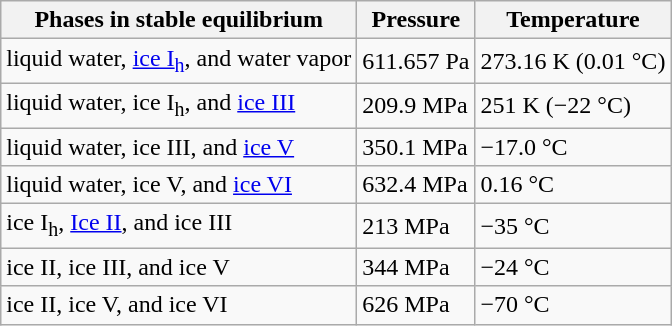<table class="wikitable">
<tr>
<th>Phases in stable equilibrium</th>
<th>Pressure</th>
<th>Temperature</th>
</tr>
<tr>
<td>liquid water, <a href='#'>ice I<sub>h</sub></a>, and water vapor</td>
<td>611.657 Pa</td>
<td>273.16 K (0.01 °C)</td>
</tr>
<tr>
<td>liquid water, ice I<sub>h</sub>, and <a href='#'>ice III</a></td>
<td>209.9 MPa</td>
<td>251 K (−22 °C)</td>
</tr>
<tr>
<td>liquid water, ice III, and <a href='#'>ice V</a></td>
<td>350.1 MPa</td>
<td>−17.0 °C</td>
</tr>
<tr>
<td>liquid water, ice V, and <a href='#'>ice VI</a></td>
<td>632.4 MPa</td>
<td>0.16 °C</td>
</tr>
<tr>
<td>ice I<sub>h</sub>, <a href='#'>Ice II</a>, and ice III</td>
<td>213 MPa</td>
<td>−35 °C</td>
</tr>
<tr>
<td>ice II, ice III, and ice V</td>
<td>344 MPa</td>
<td>−24 °C</td>
</tr>
<tr>
<td>ice II, ice V, and ice VI</td>
<td>626 MPa</td>
<td>−70 °C</td>
</tr>
</table>
